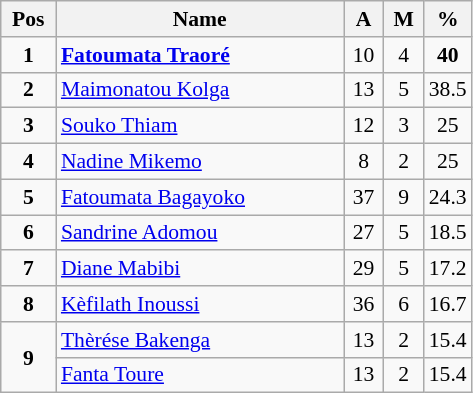<table class="wikitable" style="text-align:center; font-size:90%;">
<tr>
<th width=30px>Pos</th>
<th width=185px>Name</th>
<th width=20px>A</th>
<th width=20px>M</th>
<th width=25px>%</th>
</tr>
<tr>
<td><strong>1</strong></td>
<td align=left> <strong><a href='#'>Fatoumata Traoré</a></strong></td>
<td>10</td>
<td>4</td>
<td><strong>40</strong></td>
</tr>
<tr>
<td><strong>2</strong></td>
<td align=left> <a href='#'>Maimonatou Kolga</a></td>
<td>13</td>
<td>5</td>
<td>38.5</td>
</tr>
<tr>
<td><strong>3</strong></td>
<td align=left> <a href='#'>Souko Thiam</a></td>
<td>12</td>
<td>3</td>
<td>25</td>
</tr>
<tr>
<td><strong>4</strong></td>
<td align=left> <a href='#'>Nadine Mikemo</a></td>
<td>8</td>
<td>2</td>
<td>25</td>
</tr>
<tr>
<td><strong>5</strong></td>
<td align=left> <a href='#'>Fatoumata Bagayoko</a></td>
<td>37</td>
<td>9</td>
<td>24.3</td>
</tr>
<tr>
<td><strong>6</strong></td>
<td align=left> <a href='#'>Sandrine Adomou</a></td>
<td>27</td>
<td>5</td>
<td>18.5</td>
</tr>
<tr>
<td><strong>7</strong></td>
<td align=left> <a href='#'>Diane Mabibi</a></td>
<td>29</td>
<td>5</td>
<td>17.2</td>
</tr>
<tr>
<td><strong>8</strong></td>
<td align=left> <a href='#'>Kèfilath Inoussi</a></td>
<td>36</td>
<td>6</td>
<td>16.7</td>
</tr>
<tr>
<td rowspan=2><strong>9</strong></td>
<td align=left> <a href='#'>Thèrése Bakenga</a></td>
<td>13</td>
<td>2</td>
<td>15.4</td>
</tr>
<tr>
<td align=left> <a href='#'>Fanta Toure</a></td>
<td>13</td>
<td>2</td>
<td>15.4</td>
</tr>
</table>
